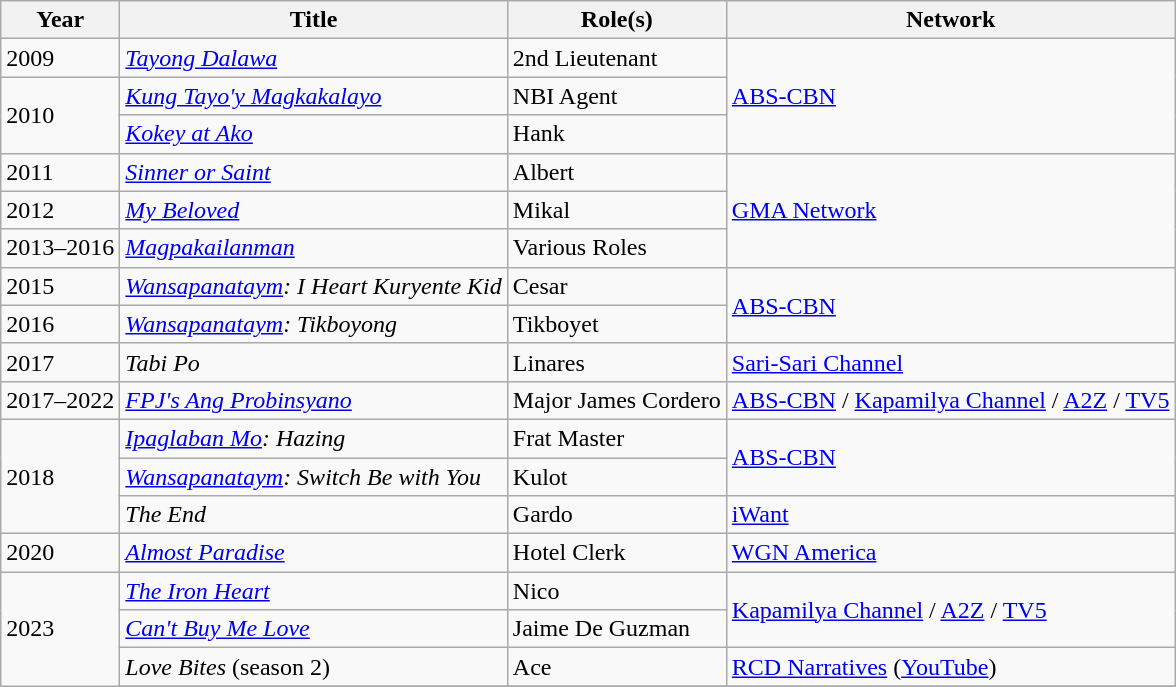<table class="wikitable">
<tr>
<th>Year</th>
<th>Title</th>
<th>Role(s)</th>
<th>Network</th>
</tr>
<tr>
<td>2009</td>
<td><em><a href='#'>Tayong Dalawa</a></em></td>
<td>2nd Lieutenant</td>
<td rowspan="3"><a href='#'>ABS-CBN</a></td>
</tr>
<tr>
<td rowspan="2">2010</td>
<td><em><a href='#'>Kung Tayo'y Magkakalayo</a></em></td>
<td>NBI Agent</td>
</tr>
<tr>
<td><em><a href='#'>Kokey at Ako</a></em></td>
<td>Hank</td>
</tr>
<tr>
<td>2011</td>
<td><em><a href='#'>Sinner or Saint</a></em></td>
<td>Albert</td>
<td rowspan="3"><a href='#'>GMA Network</a></td>
</tr>
<tr>
<td>2012</td>
<td><em><a href='#'>My Beloved</a></em></td>
<td>Mikal</td>
</tr>
<tr>
<td>2013–2016</td>
<td><em><a href='#'>Magpakailanman</a></em></td>
<td>Various Roles</td>
</tr>
<tr>
<td>2015</td>
<td><em><a href='#'>Wansapanataym</a>: I Heart Kuryente Kid</em></td>
<td>Cesar</td>
<td rowspan="2"><a href='#'>ABS-CBN</a></td>
</tr>
<tr>
<td>2016</td>
<td><em><a href='#'>Wansapanataym</a>: Tikboyong</em></td>
<td>Tikboyet</td>
</tr>
<tr>
<td>2017</td>
<td><em>Tabi Po</em></td>
<td>Linares</td>
<td><a href='#'>Sari-Sari Channel</a></td>
</tr>
<tr>
<td>2017–2022</td>
<td><em><a href='#'>FPJ's Ang Probinsyano</a></em></td>
<td>Major James Cordero</td>
<td><a href='#'>ABS-CBN</a> / <a href='#'>Kapamilya Channel</a> / <a href='#'>A2Z</a> / <a href='#'>TV5</a></td>
</tr>
<tr>
<td rowspan="3">2018</td>
<td><em><a href='#'>Ipaglaban Mo</a>: Hazing</em></td>
<td>Frat Master</td>
<td rowspan="2"><a href='#'>ABS-CBN</a></td>
</tr>
<tr>
<td><em><a href='#'>Wansapanataym</a>: Switch Be with You</em></td>
<td>Kulot</td>
</tr>
<tr>
<td><em>The End</em></td>
<td>Gardo</td>
<td><a href='#'>iWant</a></td>
</tr>
<tr>
<td>2020</td>
<td><em><a href='#'>Almost Paradise</a></em></td>
<td>Hotel Clerk</td>
<td><a href='#'>WGN America</a></td>
</tr>
<tr>
<td rowspan="4">2023</td>
<td><em><a href='#'>The Iron Heart</a></em></td>
<td>Nico</td>
<td rowspan="2"><a href='#'>Kapamilya Channel</a> / <a href='#'>A2Z</a> / <a href='#'>TV5</a></td>
</tr>
<tr>
<td><em><a href='#'>Can't Buy Me Love</a></em></td>
<td>Jaime De Guzman</td>
</tr>
<tr>
<td><em>Love Bites</em> (season 2)</td>
<td>Ace</td>
<td><a href='#'>RCD Narratives</a> (<a href='#'>YouTube</a>)</td>
</tr>
<tr>
</tr>
</table>
